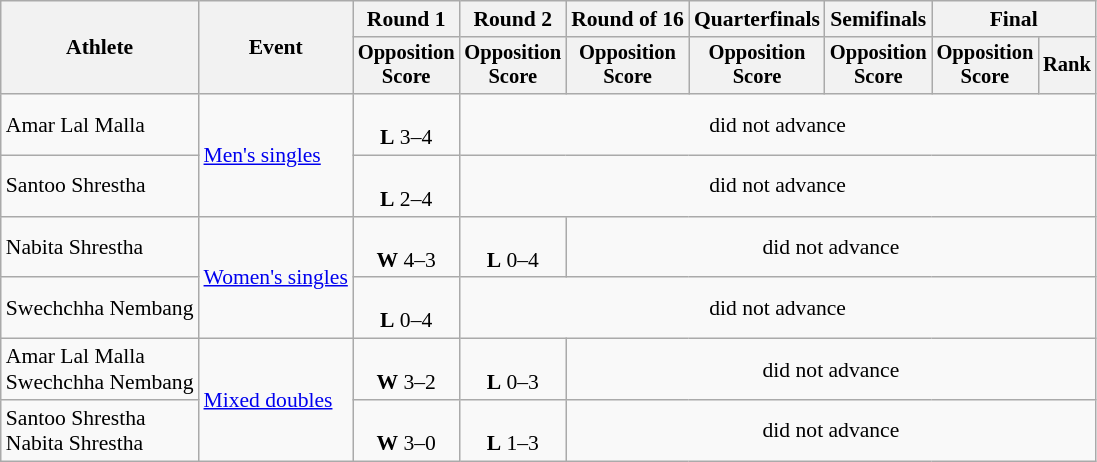<table class=wikitable style="font-size:90%; text-align:center;">
<tr>
<th rowspan="2">Athlete</th>
<th rowspan="2">Event</th>
<th>Round 1</th>
<th>Round 2</th>
<th>Round of 16</th>
<th>Quarterfinals</th>
<th>Semifinals</th>
<th colspan=2>Final</th>
</tr>
<tr style="font-size:95%">
<th>Opposition<br>Score</th>
<th>Opposition<br>Score</th>
<th>Opposition<br>Score</th>
<th>Opposition<br>Score</th>
<th>Opposition<br>Score</th>
<th>Opposition<br>Score</th>
<th>Rank</th>
</tr>
<tr>
<td align=left>Amar Lal Malla</td>
<td align=left rowspan=2><a href='#'>Men's singles</a></td>
<td><br><strong>L</strong> 3–4</td>
<td colspan=6>did not advance</td>
</tr>
<tr>
<td align=left>Santoo Shrestha</td>
<td><br><strong>L</strong> 2–4</td>
<td colspan=6>did not advance</td>
</tr>
<tr>
<td align=left>Nabita Shrestha</td>
<td align=left rowspan=2><a href='#'>Women's singles</a></td>
<td><br><strong>W</strong> 4–3</td>
<td><br><strong>L</strong> 0–4</td>
<td colspan=5>did not advance</td>
</tr>
<tr>
<td align=left>Swechchha Nembang</td>
<td><br><strong>L</strong> 0–4</td>
<td colspan=6>did not advance</td>
</tr>
<tr>
<td align=left>Amar Lal Malla<br>Swechchha Nembang</td>
<td align=left rowspan=2><a href='#'>Mixed doubles</a></td>
<td><br><strong>W</strong> 3–2</td>
<td><br><strong>L</strong> 0–3</td>
<td colspan=5>did not advance</td>
</tr>
<tr>
<td align=left>Santoo Shrestha<br>Nabita Shrestha</td>
<td><br><strong>W</strong> 3–0</td>
<td><br><strong>L</strong> 1–3</td>
<td colspan=5>did not advance</td>
</tr>
</table>
